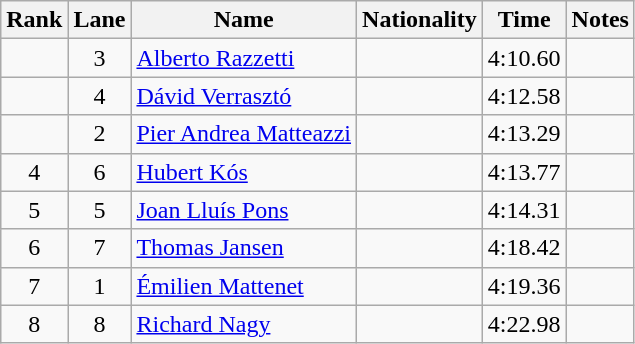<table class="wikitable sortable" style="text-align:center">
<tr>
<th>Rank</th>
<th>Lane</th>
<th>Name</th>
<th>Nationality</th>
<th>Time</th>
<th>Notes</th>
</tr>
<tr>
<td></td>
<td>3</td>
<td align=left><a href='#'>Alberto Razzetti</a></td>
<td align=left></td>
<td>4:10.60</td>
<td></td>
</tr>
<tr>
<td></td>
<td>4</td>
<td align=left><a href='#'>Dávid Verrasztó</a></td>
<td align=left></td>
<td>4:12.58</td>
<td></td>
</tr>
<tr>
<td></td>
<td>2</td>
<td align=left><a href='#'>Pier Andrea Matteazzi</a></td>
<td align=left></td>
<td>4:13.29</td>
<td></td>
</tr>
<tr>
<td>4</td>
<td>6</td>
<td align=left><a href='#'>Hubert Kós</a></td>
<td align=left></td>
<td>4:13.77</td>
<td></td>
</tr>
<tr>
<td>5</td>
<td>5</td>
<td align=left><a href='#'>Joan Lluís Pons</a></td>
<td align=left></td>
<td>4:14.31</td>
<td></td>
</tr>
<tr>
<td>6</td>
<td>7</td>
<td align=left><a href='#'>Thomas Jansen</a></td>
<td align=left></td>
<td>4:18.42</td>
<td></td>
</tr>
<tr>
<td>7</td>
<td>1</td>
<td align=left><a href='#'>Émilien Mattenet</a></td>
<td align=left></td>
<td>4:19.36</td>
<td></td>
</tr>
<tr>
<td>8</td>
<td>8</td>
<td align=left><a href='#'>Richard Nagy</a></td>
<td align=left></td>
<td>4:22.98</td>
<td></td>
</tr>
</table>
